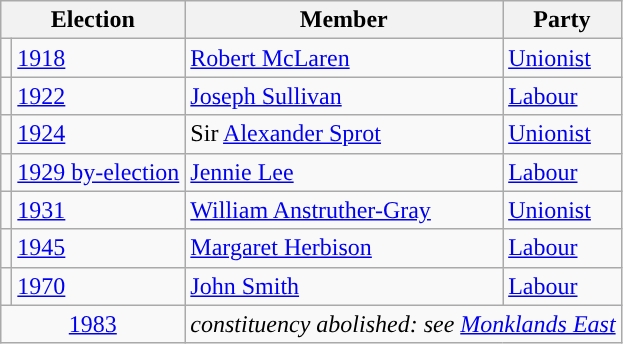<table class="wikitable">
<tr>
<th colspan="2">Election</th>
<th>Member</th>
<th>Party</th>
</tr>
<tr>
<td style="color:inherit;background-color: "></td>
<td><a href='#'>1918</a></td>
<td><a href='#'>Robert McLaren</a></td>
<td><a href='#'>Unionist</a></td>
</tr>
<tr>
<td style="color:inherit;background-color: "></td>
<td><a href='#'>1922</a></td>
<td><a href='#'>Joseph Sullivan</a></td>
<td><a href='#'>Labour</a></td>
</tr>
<tr>
<td style="color:inherit;background-color: "></td>
<td><a href='#'>1924</a></td>
<td>Sir <a href='#'>Alexander Sprot</a></td>
<td><a href='#'>Unionist</a></td>
</tr>
<tr>
<td style="color:inherit;background-color: "></td>
<td><a href='#'>1929 by-election</a></td>
<td><a href='#'>Jennie Lee</a></td>
<td><a href='#'>Labour</a></td>
</tr>
<tr>
<td style="color:inherit;background-color: "></td>
<td><a href='#'>1931</a></td>
<td><a href='#'>William Anstruther-Gray</a></td>
<td><a href='#'>Unionist</a></td>
</tr>
<tr>
<td style="color:inherit;background-color: "></td>
<td><a href='#'>1945</a></td>
<td><a href='#'>Margaret Herbison</a></td>
<td><a href='#'>Labour</a></td>
</tr>
<tr>
<td style="color:inherit;background-color: "></td>
<td><a href='#'>1970</a></td>
<td><a href='#'>John Smith</a></td>
<td><a href='#'>Labour</a></td>
</tr>
<tr>
<td colspan="2" align="center"><a href='#'>1983</a></td>
<td colspan="2"><em>constituency abolished: see <a href='#'>Monklands East</a></em></td>
</tr>
</table>
